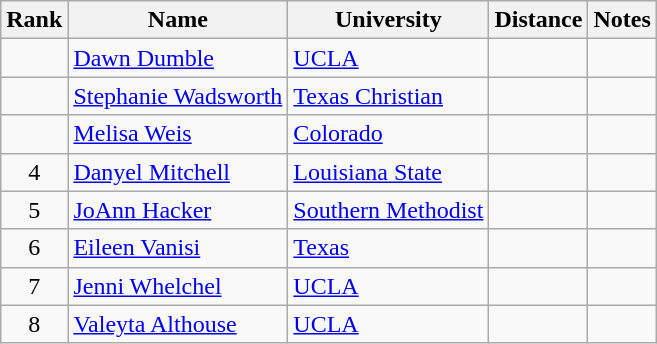<table class="wikitable sortable" style="text-align:center">
<tr>
<th>Rank</th>
<th>Name</th>
<th>University</th>
<th>Distance</th>
<th>Notes</th>
</tr>
<tr>
<td></td>
<td align=left><a href='#'>Dawn Dumble</a></td>
<td align="left"><a href='#'>UCLA</a></td>
<td></td>
<td></td>
</tr>
<tr>
<td></td>
<td align=left><a href='#'>Stephanie Wadsworth</a> </td>
<td align="left"><a href='#'>Texas Christian</a></td>
<td></td>
<td></td>
</tr>
<tr>
<td></td>
<td align=left><a href='#'>Melisa Weis</a></td>
<td align="left"><a href='#'>Colorado</a></td>
<td></td>
<td></td>
</tr>
<tr>
<td>4</td>
<td align=left><a href='#'>Danyel Mitchell</a></td>
<td align=left><a href='#'>Louisiana State</a></td>
<td></td>
<td></td>
</tr>
<tr>
<td>5</td>
<td align=left><a href='#'>JoAnn Hacker</a></td>
<td align="left"><a href='#'>Southern Methodist</a></td>
<td></td>
<td></td>
</tr>
<tr>
<td>6</td>
<td align=left><a href='#'>Eileen Vanisi</a></td>
<td align="left"><a href='#'>Texas</a></td>
<td></td>
<td></td>
</tr>
<tr>
<td>7</td>
<td align=left><a href='#'>Jenni Whelchel</a></td>
<td align="left"><a href='#'>UCLA</a></td>
<td></td>
<td></td>
</tr>
<tr>
<td>8</td>
<td align=left><a href='#'>Valeyta Althouse</a></td>
<td align=left><a href='#'>UCLA</a></td>
<td></td>
<td></td>
</tr>
</table>
